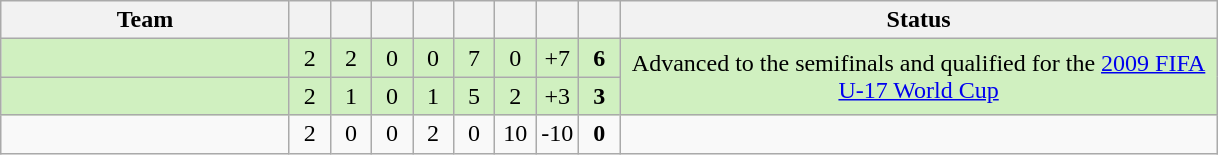<table class="wikitable" style="text-align: center;">
<tr>
<th width=185>Team</th>
<th width=20></th>
<th width=20></th>
<th width=20></th>
<th width=20></th>
<th width=20></th>
<th width=20></th>
<th width=20></th>
<th width=20></th>
<th width=391>Status</th>
</tr>
<tr bgcolor="#D0F0C0">
<td align="left"></td>
<td>2</td>
<td>2</td>
<td>0</td>
<td>0</td>
<td>7</td>
<td>0</td>
<td>+7</td>
<td><strong>6</strong></td>
<td rowspan=2>Advanced to the semifinals and qualified for the <a href='#'>2009 FIFA U-17 World Cup</a></td>
</tr>
<tr bgcolor="#D0F0C0">
<td align="left"></td>
<td>2</td>
<td>1</td>
<td>0</td>
<td>1</td>
<td>5</td>
<td>2</td>
<td>+3</td>
<td><strong>3</strong></td>
</tr>
<tr>
<td align="left"></td>
<td>2</td>
<td>0</td>
<td>0</td>
<td>2</td>
<td>0</td>
<td>10</td>
<td>-10</td>
<td><strong>0</strong></td>
</tr>
</table>
